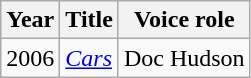<table class="wikitable sortable">
<tr>
<th>Year</th>
<th>Title</th>
<th>Voice role</th>
</tr>
<tr>
<td>2006</td>
<td><em><a href='#'>Cars</a></em></td>
<td>Doc Hudson</td>
</tr>
</table>
